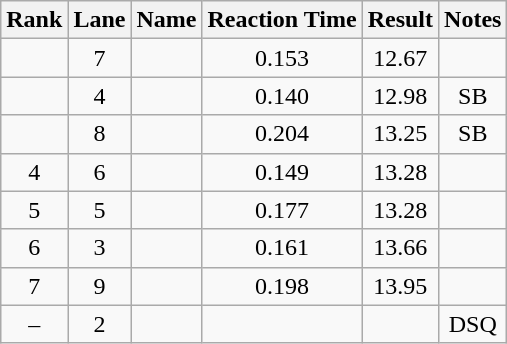<table class="wikitable" style="text-align:center">
<tr>
<th>Rank</th>
<th>Lane</th>
<th>Name</th>
<th>Reaction Time</th>
<th>Result</th>
<th>Notes</th>
</tr>
<tr>
<td></td>
<td>7</td>
<td align="left"></td>
<td>0.153</td>
<td>12.67</td>
<td></td>
</tr>
<tr>
<td></td>
<td>4</td>
<td align="left"></td>
<td>0.140</td>
<td>12.98</td>
<td>SB</td>
</tr>
<tr>
<td></td>
<td>8</td>
<td align="left"></td>
<td>0.204</td>
<td>13.25</td>
<td>SB</td>
</tr>
<tr>
<td>4</td>
<td>6</td>
<td align="left"></td>
<td>0.149</td>
<td>13.28</td>
<td></td>
</tr>
<tr>
<td>5</td>
<td>5</td>
<td align="left"></td>
<td>0.177</td>
<td>13.28</td>
<td></td>
</tr>
<tr>
<td>6</td>
<td>3</td>
<td align="left"></td>
<td>0.161</td>
<td>13.66</td>
<td></td>
</tr>
<tr>
<td>7</td>
<td>9</td>
<td align="left"></td>
<td>0.198</td>
<td>13.95</td>
<td></td>
</tr>
<tr>
<td>–</td>
<td>2</td>
<td align="left"></td>
<td></td>
<td></td>
<td>DSQ</td>
</tr>
</table>
